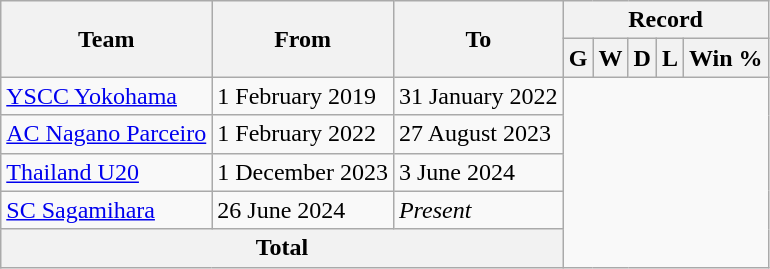<table class="wikitable" style="text-align: center">
<tr>
<th rowspan="2">Team</th>
<th rowspan="2">From</th>
<th rowspan="2">To</th>
<th colspan="5">Record</th>
</tr>
<tr>
<th>G</th>
<th>W</th>
<th>D</th>
<th>L</th>
<th>Win %</th>
</tr>
<tr>
<td align="left"><a href='#'>YSCC Yokohama</a></td>
<td align="left">1 February 2019</td>
<td align="left">31 January 2022<br></td>
</tr>
<tr>
<td align="left"><a href='#'>AC Nagano Parceiro</a></td>
<td align="left">1 February 2022</td>
<td align="left">27 August 2023<br></td>
</tr>
<tr>
<td align="left"><a href='#'>Thailand U20</a></td>
<td align="left">1 December 2023</td>
<td align="left">3 June 2024<br></td>
</tr>
<tr>
<td align="left"><a href='#'>SC Sagamihara</a></td>
<td align="left">26 June 2024</td>
<td align="left"><em>Present</em><br></td>
</tr>
<tr>
<th colspan="3">Total<br></th>
</tr>
</table>
